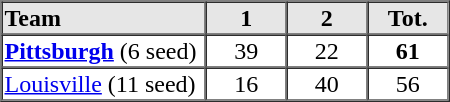<table border=1 cellspacing=0 width=300 style="margin-left:3em;">
<tr style="text-align:center; background-color:#e6e6e6;">
<th align=left width=25%>Team</th>
<th width=10%>1</th>
<th width=10%>2</th>
<th width=10%>Tot.</th>
</tr>
<tr style="text-align:center;">
<td align=left><strong><a href='#'>Pittsburgh</a></strong> (6 seed)</td>
<td>39</td>
<td>22</td>
<td><strong>61</strong></td>
</tr>
<tr style="text-align:center;">
<td align=left><a href='#'>Louisville</a> (11 seed)</td>
<td>16</td>
<td>40</td>
<td>56</td>
</tr>
<tr style="text-align:center;">
</tr>
</table>
